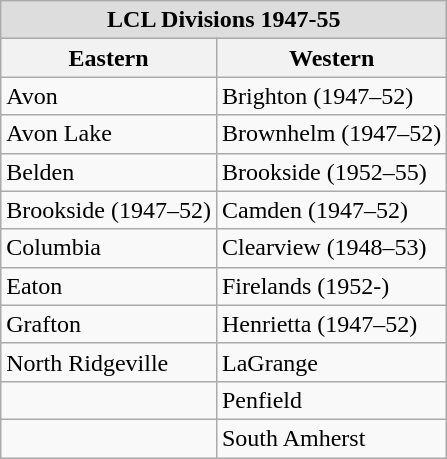<table class="wikitable">
<tr>
<th colspan="4" style="background:#ddd;">LCL Divisions 1947-55</th>
</tr>
<tr>
<th>Eastern</th>
<th>Western</th>
</tr>
<tr>
<td>Avon</td>
<td>Brighton (1947–52)</td>
</tr>
<tr>
<td>Avon Lake</td>
<td>Brownhelm (1947–52)</td>
</tr>
<tr>
<td>Belden</td>
<td>Brookside (1952–55)</td>
</tr>
<tr>
<td>Brookside (1947–52)</td>
<td>Camden (1947–52)</td>
</tr>
<tr>
<td>Columbia</td>
<td>Clearview (1948–53)</td>
</tr>
<tr>
<td>Eaton</td>
<td>Firelands (1952-)</td>
</tr>
<tr>
<td>Grafton</td>
<td>Henrietta (1947–52)</td>
</tr>
<tr>
<td>North Ridgeville</td>
<td>LaGrange</td>
</tr>
<tr>
<td></td>
<td>Penfield</td>
</tr>
<tr>
<td></td>
<td>South Amherst</td>
</tr>
</table>
